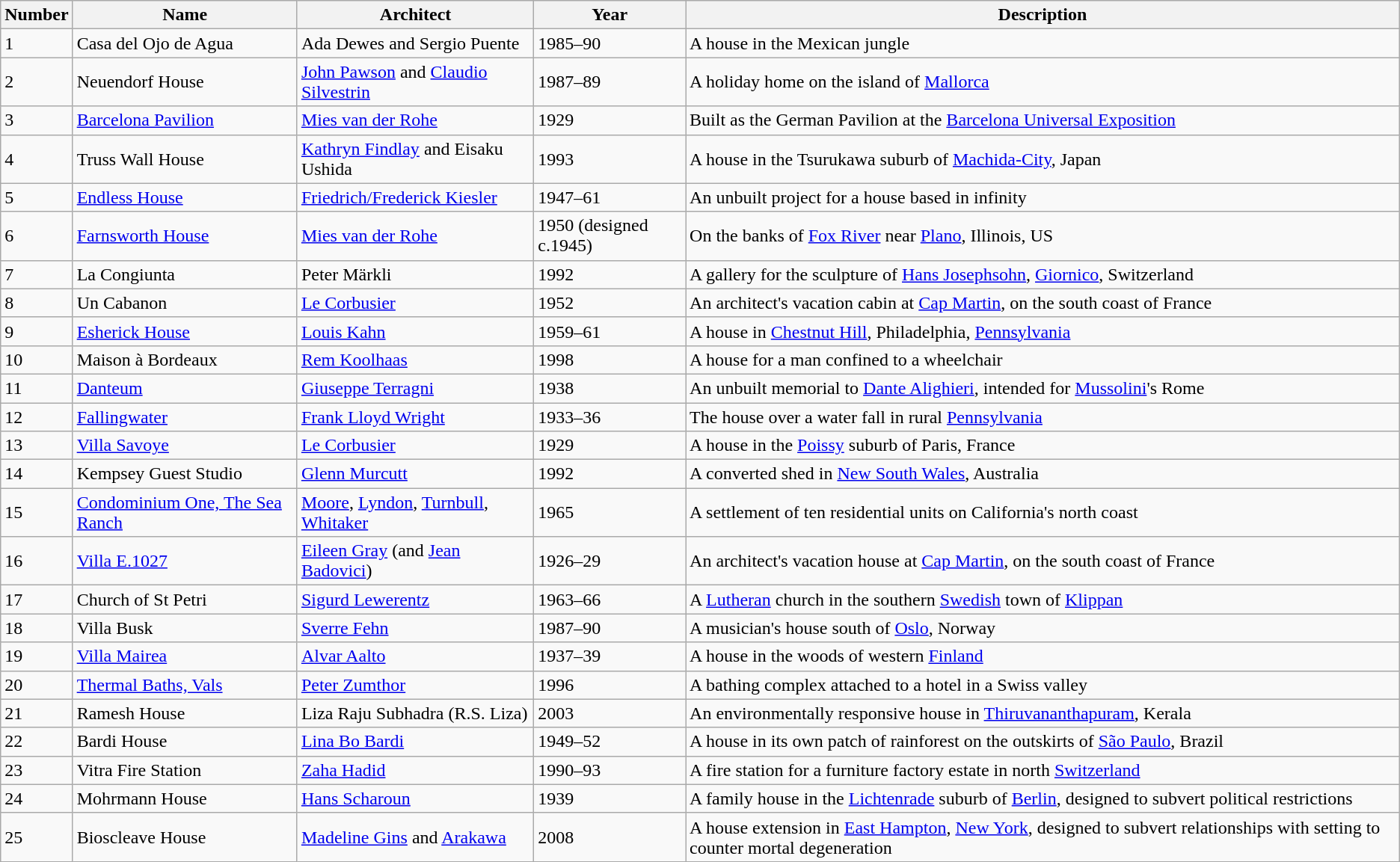<table class="wikitable sortable">
<tr>
<th>Number</th>
<th>Name</th>
<th>Architect</th>
<th>Year</th>
<th>Description</th>
</tr>
<tr>
<td>1</td>
<td>Casa del Ojo de Agua</td>
<td>Ada Dewes and Sergio Puente</td>
<td>1985–90</td>
<td>A house in the Mexican jungle</td>
</tr>
<tr>
<td>2</td>
<td>Neuendorf House</td>
<td><a href='#'>John Pawson</a> and <a href='#'>Claudio Silvestrin</a></td>
<td>1987–89</td>
<td>A holiday home on the island of <a href='#'>Mallorca</a></td>
</tr>
<tr>
<td>3</td>
<td><a href='#'>Barcelona Pavilion</a></td>
<td><a href='#'>Mies van der Rohe</a></td>
<td>1929</td>
<td>Built as the German Pavilion at the <a href='#'>Barcelona Universal Exposition</a></td>
</tr>
<tr>
<td>4</td>
<td>Truss Wall House</td>
<td><a href='#'>Kathryn Findlay</a> and Eisaku Ushida</td>
<td>1993</td>
<td>A house in the Tsurukawa suburb of <a href='#'>Machida-City</a>, Japan</td>
</tr>
<tr>
<td>5</td>
<td><a href='#'>Endless House</a></td>
<td><a href='#'>Friedrich/Frederick Kiesler</a></td>
<td>1947–61</td>
<td>An unbuilt project for a house based in infinity</td>
</tr>
<tr>
<td>6</td>
<td><a href='#'>Farnsworth House</a></td>
<td><a href='#'>Mies van der Rohe</a></td>
<td>1950 (designed c.1945)</td>
<td>On the banks of <a href='#'>Fox River</a> near <a href='#'>Plano</a>, Illinois, US</td>
</tr>
<tr>
<td>7</td>
<td>La Congiunta</td>
<td>Peter Märkli</td>
<td>1992</td>
<td>A gallery for the sculpture of <a href='#'>Hans Josephsohn</a>, <a href='#'>Giornico</a>, Switzerland</td>
</tr>
<tr>
<td>8</td>
<td>Un Cabanon</td>
<td><a href='#'>Le Corbusier</a></td>
<td>1952</td>
<td>An architect's vacation cabin at <a href='#'>Cap Martin</a>, on the south coast of France</td>
</tr>
<tr>
<td>9</td>
<td><a href='#'>Esherick House</a></td>
<td><a href='#'>Louis Kahn</a></td>
<td>1959–61</td>
<td>A house in <a href='#'>Chestnut Hill</a>, Philadelphia, <a href='#'>Pennsylvania</a></td>
</tr>
<tr>
<td>10</td>
<td>Maison à Bordeaux</td>
<td><a href='#'>Rem Koolhaas</a></td>
<td>1998</td>
<td>A house for a man confined to a wheelchair</td>
</tr>
<tr>
<td>11</td>
<td><a href='#'>Danteum</a></td>
<td><a href='#'>Giuseppe Terragni</a></td>
<td>1938</td>
<td>An unbuilt memorial to <a href='#'>Dante Alighieri</a>, intended for <a href='#'>Mussolini</a>'s Rome</td>
</tr>
<tr>
<td>12</td>
<td><a href='#'>Fallingwater</a></td>
<td><a href='#'>Frank Lloyd Wright</a></td>
<td>1933–36</td>
<td>The house over a water fall in rural <a href='#'>Pennsylvania</a></td>
</tr>
<tr>
<td>13</td>
<td><a href='#'>Villa Savoye</a></td>
<td><a href='#'>Le Corbusier</a></td>
<td>1929</td>
<td>A house in the <a href='#'>Poissy</a> suburb of Paris, France</td>
</tr>
<tr>
<td>14</td>
<td>Kempsey Guest Studio</td>
<td><a href='#'>Glenn Murcutt</a></td>
<td>1992</td>
<td>A converted shed in <a href='#'>New South Wales</a>, Australia</td>
</tr>
<tr>
<td>15</td>
<td><a href='#'>Condominium One, The Sea Ranch</a></td>
<td><a href='#'>Moore</a>, <a href='#'>Lyndon</a>, <a href='#'>Turnbull</a>, <a href='#'>Whitaker</a></td>
<td>1965</td>
<td>A settlement of ten residential units on California's north coast</td>
</tr>
<tr>
<td>16</td>
<td><a href='#'>Villa E.1027</a></td>
<td><a href='#'>Eileen Gray</a> (and <a href='#'>Jean Badovici</a>)</td>
<td>1926–29</td>
<td>An architect's vacation house at <a href='#'>Cap Martin</a>, on the south coast of France</td>
</tr>
<tr>
<td>17</td>
<td>Church of St Petri</td>
<td><a href='#'>Sigurd Lewerentz</a></td>
<td>1963–66</td>
<td>A <a href='#'>Lutheran</a> church in the southern <a href='#'>Swedish</a> town of <a href='#'>Klippan</a></td>
</tr>
<tr>
<td>18</td>
<td>Villa Busk</td>
<td><a href='#'>Sverre Fehn</a></td>
<td>1987–90</td>
<td>A musician's house south of <a href='#'>Oslo</a>, Norway</td>
</tr>
<tr>
<td>19</td>
<td><a href='#'>Villa Mairea</a></td>
<td><a href='#'>Alvar Aalto</a></td>
<td>1937–39</td>
<td>A house in the woods of western <a href='#'>Finland</a></td>
</tr>
<tr>
<td>20</td>
<td><a href='#'>Thermal Baths, Vals</a></td>
<td><a href='#'>Peter Zumthor</a></td>
<td>1996</td>
<td>A bathing complex attached to a hotel in a Swiss valley</td>
</tr>
<tr>
<td>21</td>
<td>Ramesh House</td>
<td>Liza Raju Subhadra (R.S. Liza)</td>
<td>2003</td>
<td>An environmentally responsive house in <a href='#'>Thiruvananthapuram</a>, Kerala</td>
</tr>
<tr>
<td>22</td>
<td>Bardi House</td>
<td><a href='#'>Lina Bo Bardi</a></td>
<td>1949–52</td>
<td>A house in its own patch of rainforest on the outskirts of <a href='#'>São Paulo</a>, Brazil</td>
</tr>
<tr>
<td>23</td>
<td>Vitra Fire Station</td>
<td><a href='#'>Zaha Hadid</a></td>
<td>1990–93</td>
<td>A fire station for a furniture factory estate in north <a href='#'>Switzerland</a></td>
</tr>
<tr>
<td>24</td>
<td>Mohrmann House</td>
<td><a href='#'>Hans Scharoun</a></td>
<td>1939</td>
<td>A family house in the <a href='#'>Lichtenrade</a> suburb of <a href='#'>Berlin</a>, designed to subvert political restrictions</td>
</tr>
<tr>
<td>25</td>
<td>Bioscleave House</td>
<td><a href='#'>Madeline Gins</a> and <a href='#'>Arakawa</a></td>
<td>2008</td>
<td>A house extension in <a href='#'>East Hampton</a>, <a href='#'>New York</a>, designed to subvert relationships with setting to counter mortal degeneration</td>
</tr>
</table>
